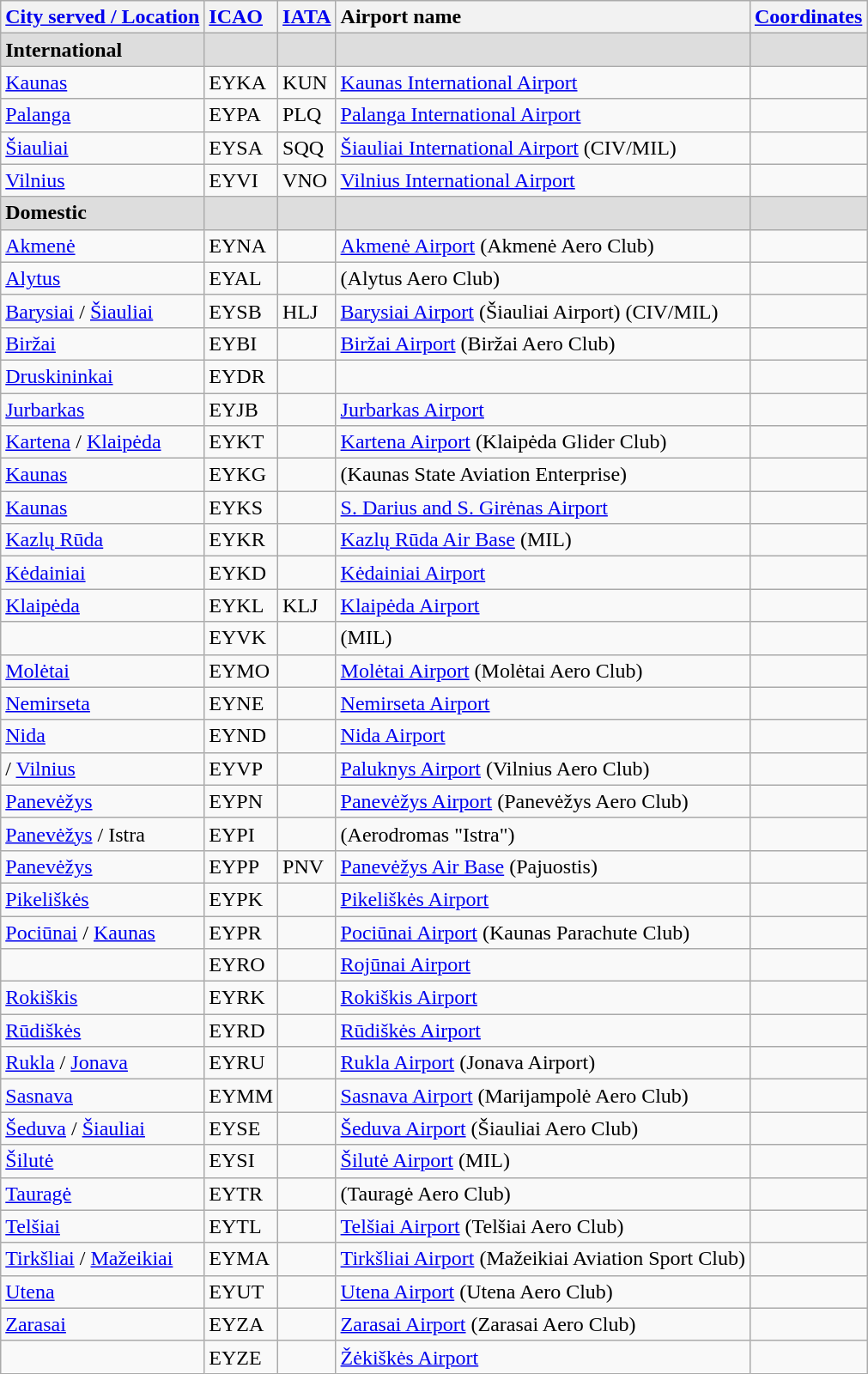<table class="wikitable sortable">
<tr valign="baseline">
<th style="text-align:left; white-space:nowrap;"><a href='#'>City served / Location</a></th>
<th style="text-align:left;"><a href='#'>ICAO</a></th>
<th style="text-align:left;"><a href='#'>IATA</a></th>
<th style="text-align:left; white-space:nowrap;">Airport name</th>
<th style="text-align:left;"><a href='#'>Coordinates</a></th>
</tr>
<tr style="background-color:#DDDDDD;">
<td> <strong>International</strong></td>
<td></td>
<td></td>
<td></td>
<td></td>
</tr>
<tr valign="top">
<td><a href='#'>Kaunas</a></td>
<td>EYKA</td>
<td>KUN</td>
<td><a href='#'>Kaunas International Airport</a></td>
<td><small></small></td>
</tr>
<tr valign="top">
<td><a href='#'>Palanga</a></td>
<td>EYPA</td>
<td>PLQ</td>
<td><a href='#'>Palanga International Airport</a></td>
<td><small></small></td>
</tr>
<tr valign="top">
<td><a href='#'>Šiauliai</a></td>
<td>EYSA</td>
<td>SQQ</td>
<td><a href='#'>Šiauliai International Airport</a> (CIV/MIL)</td>
<td><small></small></td>
</tr>
<tr valign="top">
<td><a href='#'>Vilnius</a></td>
<td>EYVI</td>
<td>VNO</td>
<td><a href='#'>Vilnius International Airport</a></td>
<td><small></small></td>
</tr>
<tr style="background-color:#DDDDDD;">
<td> <strong>Domestic</strong></td>
<td></td>
<td></td>
<td></td>
<td></td>
</tr>
<tr valign="top">
<td><a href='#'>Akmenė</a></td>
<td>EYNA</td>
<td></td>
<td><a href='#'>Akmenė Airport</a> (Akmenė Aero Club)</td>
<td><small></small></td>
</tr>
<tr valign="top">
<td><a href='#'>Alytus</a></td>
<td>EYAL</td>
<td></td>
<td> (Alytus Aero Club)</td>
<td><small></small></td>
</tr>
<tr valign="top">
<td><a href='#'>Barysiai</a> / <a href='#'>Šiauliai</a></td>
<td>EYSB</td>
<td>HLJ</td>
<td><a href='#'>Barysiai Airport</a> (Šiauliai Airport) (CIV/MIL)</td>
<td><small></small></td>
</tr>
<tr valign="top">
<td><a href='#'>Biržai</a></td>
<td>EYBI</td>
<td></td>
<td><a href='#'>Biržai Airport</a> (Biržai Aero Club)</td>
<td><small></small></td>
</tr>
<tr valign="top">
<td><a href='#'>Druskininkai</a></td>
<td>EYDR</td>
<td></td>
<td></td>
<td><small></small></td>
</tr>
<tr valign="top">
<td><a href='#'>Jurbarkas</a></td>
<td>EYJB</td>
<td></td>
<td><a href='#'>Jurbarkas Airport</a></td>
<td><small></small></td>
</tr>
<tr valign="top">
<td><a href='#'>Kartena</a> / <a href='#'>Klaipėda</a></td>
<td>EYKT</td>
<td></td>
<td><a href='#'>Kartena Airport</a> (Klaipėda Glider Club)</td>
<td><small></small></td>
</tr>
<tr valign="top">
<td><a href='#'>Kaunas</a></td>
<td>EYKG</td>
<td></td>
<td> (Kaunas State Aviation Enterprise)</td>
<td><small></small></td>
</tr>
<tr valign="top">
<td><a href='#'>Kaunas</a></td>
<td>EYKS</td>
<td></td>
<td><a href='#'>S. Darius and S. Girėnas Airport</a></td>
<td><small></small></td>
</tr>
<tr valign="top">
<td><a href='#'>Kazlų Rūda</a></td>
<td>EYKR</td>
<td></td>
<td><a href='#'>Kazlų Rūda Air Base</a> (MIL)</td>
<td><small></small></td>
</tr>
<tr valign="top">
<td><a href='#'>Kėdainiai</a></td>
<td>EYKD</td>
<td></td>
<td><a href='#'>Kėdainiai Airport</a></td>
<td><small></small></td>
</tr>
<tr valign="top">
<td><a href='#'>Klaipėda</a></td>
<td>EYKL</td>
<td>KLJ</td>
<td><a href='#'>Klaipėda Airport</a></td>
<td><small></small></td>
</tr>
<tr valign="top">
<td></td>
<td>EYVK</td>
<td></td>
<td> (MIL)</td>
<td><small></small></td>
</tr>
<tr valign="top">
<td><a href='#'>Molėtai</a></td>
<td>EYMO</td>
<td></td>
<td><a href='#'>Molėtai Airport</a> (Molėtai Aero Club)</td>
<td><small></small></td>
</tr>
<tr valign="top">
<td><a href='#'>Nemirseta</a></td>
<td>EYNE</td>
<td></td>
<td><a href='#'>Nemirseta Airport</a></td>
<td><small></small></td>
</tr>
<tr valign="top">
<td><a href='#'>Nida</a></td>
<td>EYND</td>
<td></td>
<td><a href='#'>Nida Airport</a></td>
<td><small></small></td>
</tr>
<tr valign="top">
<td> / <a href='#'>Vilnius</a></td>
<td>EYVP</td>
<td></td>
<td><a href='#'>Paluknys Airport</a> (Vilnius Aero Club)</td>
<td><small></small></td>
</tr>
<tr valign="top">
<td><a href='#'>Panevėžys</a></td>
<td>EYPN</td>
<td></td>
<td><a href='#'>Panevėžys Airport</a> (Panevėžys Aero Club)</td>
<td><small></small></td>
</tr>
<tr valign="top">
<td><a href='#'>Panevėžys</a> / Istra</td>
<td>EYPI</td>
<td></td>
<td> (Aerodromas "Istra")</td>
<td><small></small></td>
</tr>
<tr valign="top">
<td><a href='#'>Panevėžys</a></td>
<td>EYPP</td>
<td>PNV</td>
<td><a href='#'>Panevėžys Air Base</a> (Pajuostis)</td>
<td><small></small></td>
</tr>
<tr valign="top">
<td><a href='#'>Pikeliškės</a></td>
<td>EYPK</td>
<td></td>
<td><a href='#'>Pikeliškės Airport</a></td>
<td></td>
</tr>
<tr valign="top">
<td><a href='#'>Pociūnai</a> / <a href='#'>Kaunas</a></td>
<td>EYPR</td>
<td></td>
<td><a href='#'>Pociūnai Airport</a> (Kaunas Parachute Club)</td>
<td><small></small></td>
</tr>
<tr valign="top">
<td></td>
<td>EYRO</td>
<td></td>
<td><a href='#'>Rojūnai Airport</a></td>
<td><small></small></td>
</tr>
<tr valign="top">
<td><a href='#'>Rokiškis</a></td>
<td>EYRK</td>
<td></td>
<td><a href='#'>Rokiškis Airport</a></td>
<td><small></small></td>
</tr>
<tr valign="top">
<td><a href='#'>Rūdiškės</a></td>
<td>EYRD</td>
<td></td>
<td><a href='#'>Rūdiškės Airport</a></td>
<td><small></small></td>
</tr>
<tr valign="top">
<td><a href='#'>Rukla</a> / <a href='#'>Jonava</a></td>
<td>EYRU</td>
<td></td>
<td><a href='#'>Rukla Airport</a> (Jonava Airport)</td>
<td><small></small></td>
</tr>
<tr valign="top">
<td><a href='#'>Sasnava</a></td>
<td>EYMM</td>
<td></td>
<td><a href='#'>Sasnava Airport</a> (Marijampolė Aero Club)</td>
<td><small></small></td>
</tr>
<tr valign="top">
<td><a href='#'>Šeduva</a> / <a href='#'>Šiauliai</a></td>
<td>EYSE</td>
<td></td>
<td><a href='#'>Šeduva Airport</a> (Šiauliai Aero Club)</td>
<td><small></small></td>
</tr>
<tr valign="top">
<td><a href='#'>Šilutė</a></td>
<td>EYSI</td>
<td></td>
<td><a href='#'>Šilutė Airport</a> (MIL)</td>
<td><small></small></td>
</tr>
<tr valign="top">
<td><a href='#'>Tauragė</a></td>
<td>EYTR</td>
<td></td>
<td> (Tauragė Aero Club)</td>
<td><small></small></td>
</tr>
<tr valign="top">
<td><a href='#'>Telšiai</a></td>
<td>EYTL</td>
<td></td>
<td><a href='#'>Telšiai Airport</a> (Telšiai Aero Club)</td>
<td><small></small></td>
</tr>
<tr valign="top">
<td><a href='#'>Tirkšliai</a> / <a href='#'>Mažeikiai</a></td>
<td>EYMA</td>
<td></td>
<td><a href='#'>Tirkšliai Airport</a> (Mažeikiai Aviation Sport Club)</td>
<td><small></small></td>
</tr>
<tr valign="top">
<td><a href='#'>Utena</a></td>
<td>EYUT</td>
<td></td>
<td><a href='#'>Utena Airport</a> (Utena Aero Club)</td>
<td><small></small></td>
</tr>
<tr valign="top">
<td><a href='#'>Zarasai</a></td>
<td>EYZA</td>
<td></td>
<td><a href='#'>Zarasai Airport</a> (Zarasai Aero Club)</td>
<td><small></small></td>
</tr>
<tr valign="top">
<td></td>
<td>EYZE</td>
<td></td>
<td><a href='#'>Žėkiškės Airport</a></td>
<td></td>
</tr>
</table>
